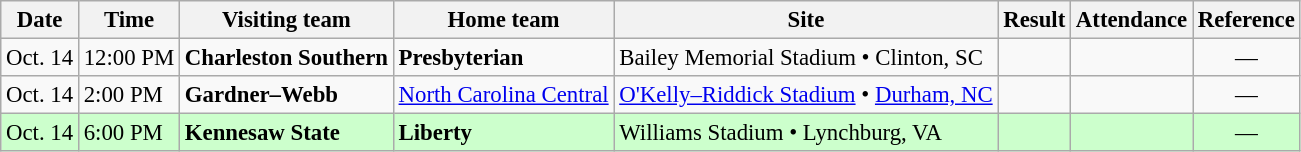<table class="wikitable" style="font-size:95%;">
<tr>
<th>Date</th>
<th>Time</th>
<th>Visiting team</th>
<th>Home team</th>
<th>Site</th>
<th>Result</th>
<th>Attendance</th>
<th class="unsortable">Reference</th>
</tr>
<tr bgcolor=>
<td>Oct. 14</td>
<td>12:00 PM</td>
<td><strong>Charleston Southern</strong></td>
<td><strong>Presbyterian</strong></td>
<td>Bailey Memorial Stadium • Clinton, SC</td>
<td></td>
<td></td>
<td style="text-align:center;">— </td>
</tr>
<tr bgcolor=>
<td>Oct. 14</td>
<td>2:00 PM</td>
<td><strong>Gardner–Webb</strong></td>
<td><a href='#'>North Carolina Central</a></td>
<td><a href='#'>O'Kelly–Riddick Stadium</a> • <a href='#'>Durham, NC</a></td>
<td></td>
<td></td>
<td style="text-align:center;">— </td>
</tr>
<tr bgcolor= ccffcc>
<td>Oct. 14</td>
<td>6:00 PM</td>
<td><strong>Kennesaw State</strong></td>
<td><strong>Liberty</strong></td>
<td>Williams Stadium • Lynchburg, VA</td>
<td></td>
<td></td>
<td style="text-align:center;">— </td>
</tr>
</table>
